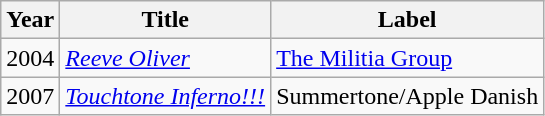<table class="wikitable" Style="margin">
<tr>
<th>Year</th>
<th>Title</th>
<th>Label</th>
</tr>
<tr>
<td>2004</td>
<td><em><a href='#'>Reeve Oliver</a></em></td>
<td><a href='#'>The Militia Group</a></td>
</tr>
<tr>
<td>2007</td>
<td><em><a href='#'>Touchtone Inferno!!!</a></em></td>
<td>Summertone/Apple Danish</td>
</tr>
</table>
